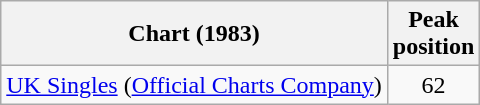<table class="wikitable">
<tr>
<th>Chart (1983)</th>
<th>Peak<br>position</th>
</tr>
<tr>
<td><a href='#'>UK Singles</a> (<a href='#'>Official Charts Company</a>)</td>
<td align=center>62</td>
</tr>
</table>
